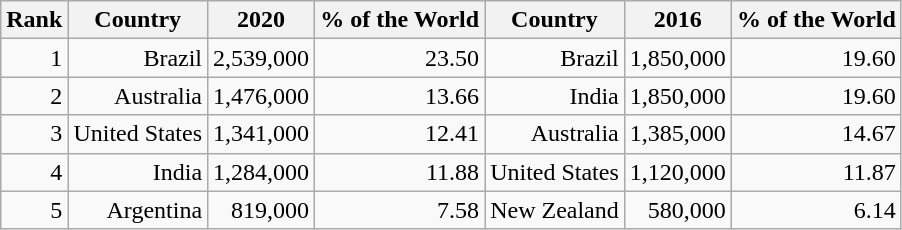<table class="wikitable" style=text-align:right;>
<tr>
<th>Rank</th>
<th>Country</th>
<th>2020</th>
<th>% of the World</th>
<th>Country</th>
<th>2016</th>
<th>% of the World</th>
</tr>
<tr>
<td>1</td>
<td>Brazil</td>
<td>2,539,000</td>
<td>23.50</td>
<td>Brazil</td>
<td>1,850,000</td>
<td>19.60</td>
</tr>
<tr>
<td>2</td>
<td>Australia</td>
<td>1,476,000</td>
<td>13.66</td>
<td>India</td>
<td>1,850,000</td>
<td>19.60</td>
</tr>
<tr>
<td>3</td>
<td>United States</td>
<td>1,341,000</td>
<td>12.41</td>
<td>Australia</td>
<td>1,385,000</td>
<td>14.67</td>
</tr>
<tr>
<td>4</td>
<td>India</td>
<td>1,284,000</td>
<td>11.88</td>
<td>United States</td>
<td>1,120,000</td>
<td>11.87</td>
</tr>
<tr>
<td>5</td>
<td>Argentina</td>
<td>819,000</td>
<td>7.58</td>
<td>New Zealand</td>
<td>580,000</td>
<td>6.14</td>
</tr>
</table>
